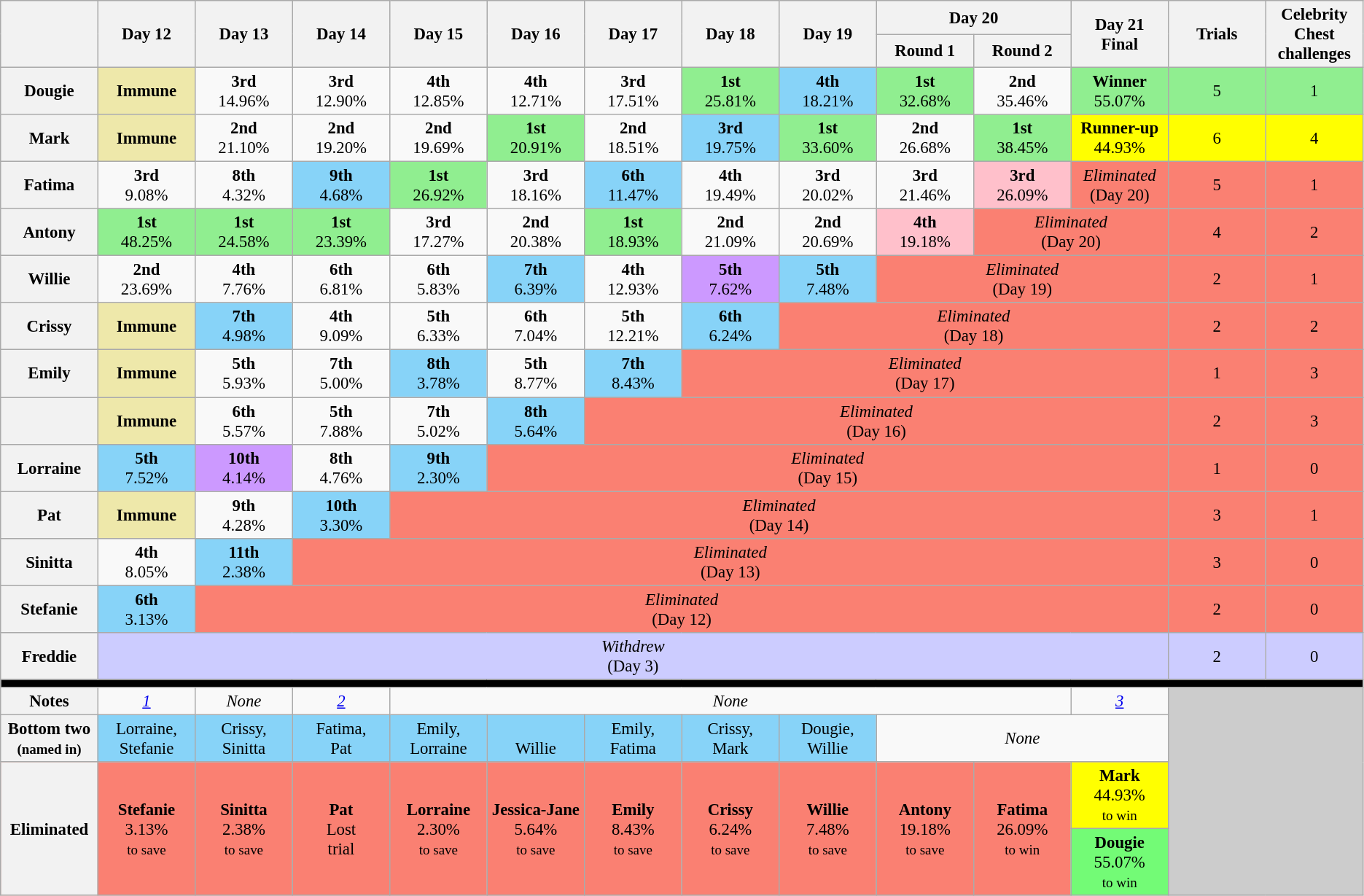<table class="wikitable" style="text-align:center; font-size:95%">
<tr>
<th style="width:7%" rowspan=2></th>
<th style="width:7%" rowspan=2>Day 12</th>
<th style="width:7%" rowspan=2>Day 13</th>
<th style="width:7%" rowspan=2>Day 14</th>
<th style="width:7%" rowspan=2>Day 15</th>
<th style="width:7%" rowspan=2>Day 16</th>
<th style="width:7%" rowspan=2>Day 17</th>
<th style="width:7%" rowspan=2>Day 18</th>
<th style="width:7%" rowspan=2>Day 19</th>
<th style="width:7%" colspan=2>Day 20</th>
<th style="width:7%" rowspan=2>Day 21<br>Final</th>
<th style="width:7%" rowspan=2>Trials</th>
<th style="width:7%" rowspan=2>Celebrity<br>Chest<br>challenges</th>
</tr>
<tr>
<th style="width:7%">Round 1</th>
<th style="width:7%">Round 2</th>
</tr>
<tr>
<th>Dougie</th>
<td style="background:#EEE8AA"><strong>Immune</strong></td>
<td><strong>3rd</strong><br>14.96%</td>
<td><strong>3rd</strong><br>12.90%</td>
<td><strong>4th</strong><br>12.85%</td>
<td><strong>4th</strong><br>12.71%</td>
<td><strong>3rd</strong><br>17.51%</td>
<td style=background:lightgreen><strong>1st</strong><br>25.81%</td>
<td style="background:#87D3F8"><strong>4th</strong><br>18.21%</td>
<td style=background:lightgreen><strong>1st</strong><br>32.68%</td>
<td><strong>2nd</strong><br>35.46%</td>
<td style="background:lightgreen"><strong>Winner</strong><br>55.07%</td>
<td style="background:lightgreen">5</td>
<td style="background:lightgreen">1</td>
</tr>
<tr>
<th>Mark</th>
<td style="background:#EEE8AA"><strong>Immune</strong></td>
<td><strong>2nd</strong><br>21.10%</td>
<td><strong>2nd</strong><br>19.20%</td>
<td><strong>2nd</strong><br>19.69%</td>
<td style=background:lightgreen><strong>1st</strong><br>20.91%</td>
<td><strong>2nd</strong><br>18.51%</td>
<td style="background:#87D3F8"><strong>3rd</strong><br>19.75%</td>
<td style=background:lightgreen><strong>1st</strong><br>33.60%</td>
<td><strong>2nd</strong><br>26.68%</td>
<td style=background:lightgreen><strong>1st</strong><br>38.45%</td>
<td style="background:yellow"><strong>Runner-up</strong><br>44.93%</td>
<td style=background:yellow>6</td>
<td style=background:yellow>4</td>
</tr>
<tr>
<th>Fatima</th>
<td><strong>3rd</strong><br>9.08%</td>
<td><strong>8th</strong><br>4.32%</td>
<td style="background:#87D3F8"><strong>9th</strong><br>4.68%</td>
<td style=background:lightgreen><strong>1st</strong><br>26.92%</td>
<td><strong>3rd</strong><br>18.16%</td>
<td style="background:#87D3F8"><strong>6th</strong><br>11.47%</td>
<td><strong>4th</strong><br>19.49%</td>
<td><strong>3rd</strong><br>20.02%</td>
<td><strong>3rd</strong><br>21.46%</td>
<td style="background:pink;"><strong>3rd</strong><br>26.09%</td>
<td style=background:salmon><em>Eliminated</em><br>(Day 20)</td>
<td style=background:salmon>5</td>
<td style=background:salmon>1</td>
</tr>
<tr>
<th>Antony</th>
<td style=background:lightgreen><strong>1st</strong><br>48.25%</td>
<td style=background:lightgreen><strong>1st</strong><br>24.58%</td>
<td style=background:lightgreen><strong>1st</strong><br>23.39%</td>
<td><strong>3rd</strong><br>17.27%</td>
<td><strong>2nd</strong><br>20.38%</td>
<td style=background:lightgreen><strong>1st</strong><br>18.93%</td>
<td><strong>2nd</strong><br>21.09%</td>
<td><strong>2nd</strong><br>20.69%</td>
<td style="background:pink;"><strong>4th</strong><br>19.18%</td>
<td colspan=2 style=background:salmon><em>Eliminated</em><br>(Day 20)</td>
<td style=background:salmon>4</td>
<td style=background:salmon>2</td>
</tr>
<tr>
<th>Willie</th>
<td><strong>2nd</strong><br>23.69%</td>
<td><strong>4th</strong><br>7.76%</td>
<td><strong>6th</strong><br>6.81%</td>
<td><strong>6th</strong><br>5.83%</td>
<td style="background:#87D3F8"><strong>7th</strong><br>6.39%</td>
<td><strong>4th</strong><br>12.93%</td>
<td style="background:#cc99ff"><strong>5th</strong><br>7.62%</td>
<td style="background:#87D3F8"><strong>5th</strong><br>7.48%</td>
<td colspan=3 style=background:salmon><em>Eliminated</em><br>(Day 19)</td>
<td style=background:salmon>2</td>
<td style=background:salmon>1</td>
</tr>
<tr>
<th>Crissy</th>
<td style="background:#EEE8AA"><strong>Immune</strong></td>
<td style="background:#87D3F8"><strong>7th</strong><br>4.98%</td>
<td><strong>4th</strong><br>9.09%</td>
<td><strong>5th</strong><br>6.33%</td>
<td><strong>6th</strong><br>7.04%</td>
<td><strong>5th</strong><br>12.21%</td>
<td style="background:#87D3F8"><strong>6th</strong><br>6.24%</td>
<td colspan=4 style=background:salmon><em>Eliminated</em><br>(Day 18)</td>
<td style=background:salmon>2</td>
<td style=background:salmon>2</td>
</tr>
<tr>
<th>Emily</th>
<td style="background:#EEE8AA"><strong>Immune</strong></td>
<td><strong>5th</strong><br>5.93%</td>
<td><strong>7th</strong><br>5.00%</td>
<td style="background:#87D3F8"><strong>8th</strong><br>3.78%</td>
<td><strong>5th</strong><br>8.77%</td>
<td style="background:#87D3F8"><strong>7th</strong><br>8.43%</td>
<td colspan=5 style=background:salmon><em>Eliminated</em><br>(Day 17)</td>
<td style=background:salmon>1</td>
<td style=background:salmon>3</td>
</tr>
<tr>
<th></th>
<td style="background:#EEE8AA"><strong>Immune</strong></td>
<td><strong>6th</strong><br>5.57%</td>
<td><strong>5th</strong><br>7.88%</td>
<td><strong>7th</strong><br>5.02%</td>
<td style="background:#87D3F8"><strong>8th</strong><br>5.64%</td>
<td colspan=6 style=background:salmon><em>Eliminated</em><br>(Day 16)</td>
<td style=background:salmon>2</td>
<td style=background:salmon>3</td>
</tr>
<tr>
<th>Lorraine</th>
<td style="background:#87D3F8"><strong>5th</strong><br>7.52%</td>
<td style="background:#cc99ff"><strong>10th</strong><br>4.14%</td>
<td><strong>8th</strong><br>4.76%</td>
<td style="background:#87D3F8"><strong>9th</strong><br>2.30%</td>
<td colspan=7 style=background:salmon><em>Eliminated</em><br>(Day 15)</td>
<td style=background:salmon>1</td>
<td style=background:salmon>0</td>
</tr>
<tr>
<th>Pat</th>
<td style="background:#EEE8AA"><strong>Immune</strong></td>
<td><strong>9th</strong><br>4.28%</td>
<td style="background:#87D3F8"><strong>10th</strong><br>3.30%</td>
<td colspan=8 style=background:salmon><em>Eliminated</em><br>(Day 14)</td>
<td style=background:salmon>3</td>
<td style=background:salmon>1</td>
</tr>
<tr>
<th>Sinitta</th>
<td><strong>4th</strong><br>8.05%</td>
<td style="background:#87D3F8"><strong>11th</strong><br>2.38%</td>
<td colspan=9 style=background:salmon><em>Eliminated</em><br>(Day 13)</td>
<td style=background:salmon>3</td>
<td style=background:salmon>0</td>
</tr>
<tr>
<th>Stefanie</th>
<td style="background:#87D3F8"><strong>6th</strong><br>3.13%</td>
<td colspan=10 style=background:salmon><em>Eliminated</em><br>(Day 12)</td>
<td style=background:salmon>2</td>
<td style=background:salmon>0</td>
</tr>
<tr>
<th>Freddie</th>
<td style="background:#ccf;" colspan="11"><em>Withdrew</em><br>(Day 3)</td>
<td style="background:#ccf;">2</td>
<td style="background:#ccf;">0</td>
</tr>
<tr>
<td style="background:#000;" colspan="14"></td>
</tr>
<tr>
<th>Notes</th>
<td><em><cite><a href='#'>1</a></cite></em></td>
<td><em>None</em></td>
<td><em><cite><a href='#'>2</a></cite></em></td>
<td colspan=7><em>None</em></td>
<td><em><cite><a href='#'>3</a></cite></em></td>
<td rowspan=4 colspan=2 style=background:#ccc></td>
</tr>
<tr>
<th>Bottom two<br><small>(named in)</small></th>
<td style="background:#87d3f8;">Lorraine,<br>Stefanie</td>
<td style="background:#87d3f8;">Crissy,<br>Sinitta</td>
<td style="background:#87d3f8;">Fatima,<br>Pat</td>
<td style="background:#87d3f8;">Emily,<br>Lorraine</td>
<td style="background:#87d3f8;"><br>Willie</td>
<td style="background:#87d3f8;">Emily,<br>Fatima</td>
<td style="background:#87d3f8;">Crissy,<br>Mark</td>
<td style="background:#87d3f8;">Dougie,<br>Willie</td>
<td colspan=3><em>None</em></td>
</tr>
<tr style=background:salmon>
<th rowspan="2">Eliminated</th>
<td rowspan="2"><strong>Stefanie</strong><br>3.13%<br><small>to save</small></td>
<td rowspan="2"><strong>Sinitta</strong><br>2.38%<br><small>to save</small></td>
<td rowspan="2"><strong>Pat</strong><br>Lost<br>trial</td>
<td rowspan="2"><strong>Lorraine</strong><br>2.30%<br><small>to save</small></td>
<td rowspan="2"><strong>Jessica-Jane</strong><br>5.64%<br><small>to save</small></td>
<td rowspan="2"><strong>Emily</strong><br>8.43%<br><small>to save</small></td>
<td rowspan="2"><strong>Crissy</strong><br>6.24%<br><small>to save</small></td>
<td rowspan="2"><strong>Willie</strong><br>7.48%<br><small>to save</small></td>
<td rowspan="2"><strong>Antony</strong><br>19.18%<br><small>to save</small></td>
<td rowspan=2><strong>Fatima</strong><br>26.09%<br><small>to win</small></td>
<td style="background:yellow"><strong>Mark</strong><br>44.93%<br><small>to win</small></td>
</tr>
<tr>
<td style="background:#73FB76"><strong>Dougie</strong><br>55.07%<br><small>to win</small></td>
</tr>
</table>
